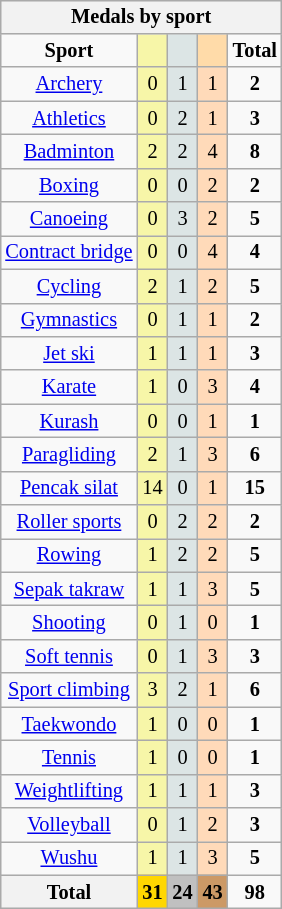<table class=wikitable style="font-size:85%; float:right;text-align:center">
<tr bgcolor=EFEFEF>
<th colspan=7>Medals by sport</th>
</tr>
<tr>
<td><strong>Sport</strong></td>
<td bgcolor=F7F6A8></td>
<td bgcolor=DCE5E5></td>
<td bgcolor=FFDBA9></td>
<td><strong>Total</strong></td>
</tr>
<tr>
<td><a href='#'>Archery</a></td>
<td bgcolor=F7F6A8>0</td>
<td bgcolor=DCE5E5>1</td>
<td bgcolor=FFDAB9>1</td>
<td><strong>2</strong></td>
</tr>
<tr>
<td><a href='#'>Athletics</a></td>
<td bgcolor=F7F6A8>0</td>
<td bgcolor=DCE5E5>2</td>
<td bgcolor=FFDAB9>1</td>
<td><strong>3</strong></td>
</tr>
<tr>
<td><a href='#'>Badminton</a></td>
<td bgcolor=F7F6A8>2</td>
<td bgcolor=DCE5E5>2</td>
<td bgcolor=FFDAB9>4</td>
<td><strong>8</strong></td>
</tr>
<tr>
<td><a href='#'>Boxing</a></td>
<td bgcolor=F7F6A8>0</td>
<td bgcolor=DCE5E5>0</td>
<td bgcolor=FFDAB9>2</td>
<td><strong>2</strong></td>
</tr>
<tr>
<td><a href='#'>Canoeing</a></td>
<td bgcolor=F7F6A8>0</td>
<td bgcolor=DCE5E5>3</td>
<td bgcolor=FFDAB9>2</td>
<td><strong>5</strong></td>
</tr>
<tr>
<td><a href='#'>Contract bridge</a></td>
<td bgcolor=F7F6A8>0</td>
<td bgcolor=DCE5E5>0</td>
<td bgcolor=FFDAB9>4</td>
<td><strong>4</strong></td>
</tr>
<tr>
<td><a href='#'>Cycling</a></td>
<td bgcolor=F7F6A8>2</td>
<td bgcolor=DCE5E5>1</td>
<td bgcolor=FFDAB9>2</td>
<td><strong>5</strong></td>
</tr>
<tr>
<td><a href='#'>Gymnastics</a></td>
<td bgcolor=F7F6A8>0</td>
<td bgcolor=DCE5E5>1</td>
<td bgcolor=FFDAB9>1</td>
<td><strong>2</strong></td>
</tr>
<tr>
<td><a href='#'>Jet ski</a></td>
<td bgcolor=F7F6A8>1</td>
<td bgcolor=DCE5E5>1</td>
<td bgcolor=FFDAB9>1</td>
<td><strong>3</strong></td>
</tr>
<tr>
<td><a href='#'>Karate</a></td>
<td bgcolor=F7F6A8>1</td>
<td bgcolor=DCE5E5>0</td>
<td bgcolor=FFDAB9>3</td>
<td><strong>4</strong></td>
</tr>
<tr>
<td><a href='#'>Kurash</a></td>
<td bgcolor=F7F6A8>0</td>
<td bgcolor=DCE5E5>0</td>
<td bgcolor=FFDAB9>1</td>
<td><strong>1</strong></td>
</tr>
<tr>
<td><a href='#'>Paragliding</a></td>
<td bgcolor=F7F6A8>2</td>
<td bgcolor=DCE5E5>1</td>
<td bgcolor=FFDAB9>3</td>
<td><strong>6</strong></td>
</tr>
<tr>
<td><a href='#'>Pencak silat</a></td>
<td bgcolor=F7F6A8>14</td>
<td bgcolor=DCE5E5>0</td>
<td bgcolor=FFDAB9>1</td>
<td><strong>15</strong></td>
</tr>
<tr>
<td><a href='#'>Roller sports</a></td>
<td bgcolor=F7F6A8>0</td>
<td bgcolor=DCE5E5>2</td>
<td bgcolor=FFDAB9>2</td>
<td><strong>2</strong></td>
</tr>
<tr>
<td><a href='#'>Rowing</a></td>
<td bgcolor=F7F6A8>1</td>
<td bgcolor=DCE5E5>2</td>
<td bgcolor=FFDAB9>2</td>
<td><strong>5</strong></td>
</tr>
<tr>
<td><a href='#'>Sepak takraw</a></td>
<td bgcolor=F7F6A8>1</td>
<td bgcolor=DCE5E5>1</td>
<td bgcolor=FFDAB9>3</td>
<td><strong>5</strong></td>
</tr>
<tr>
<td><a href='#'>Shooting</a></td>
<td bgcolor=F7F6A8>0</td>
<td bgcolor=DCE5E5>1</td>
<td bgcolor=FFDAB9>0</td>
<td><strong>1</strong></td>
</tr>
<tr>
<td><a href='#'>Soft tennis</a></td>
<td bgcolor=F7F6A8>0</td>
<td bgcolor=DCE5E5>1</td>
<td bgcolor=FFDAB9>3</td>
<td><strong>3</strong></td>
</tr>
<tr>
<td><a href='#'>Sport climbing</a></td>
<td bgcolor=F7F6A8>3</td>
<td bgcolor=DCE5E5>2</td>
<td bgcolor=FFDAB9>1</td>
<td><strong>6</strong></td>
</tr>
<tr>
<td><a href='#'>Taekwondo</a></td>
<td bgcolor=F7F6A8>1</td>
<td bgcolor=DCE5E5>0</td>
<td bgcolor=FFDAB9>0</td>
<td><strong>1</strong></td>
</tr>
<tr>
<td><a href='#'>Tennis</a></td>
<td bgcolor=F7F6A8>1</td>
<td bgcolor=DCE5E5>0</td>
<td bgcolor=FFDAB9>0</td>
<td><strong>1</strong></td>
</tr>
<tr>
<td><a href='#'>Weightlifting</a></td>
<td bgcolor=F7F6A8>1</td>
<td bgcolor=DCE5E5>1</td>
<td bgcolor=FFDAB9>1</td>
<td><strong>3</strong></td>
</tr>
<tr>
<td><a href='#'>Volleyball</a></td>
<td bgcolor=F7F6A8>0</td>
<td bgcolor=DCE5E5>1</td>
<td bgcolor=FFDAB9>2</td>
<td><strong>3</strong></td>
</tr>
<tr>
<td><a href='#'>Wushu</a></td>
<td bgcolor=F7F6A8>1</td>
<td bgcolor=DCE5E5>1</td>
<td bgcolor=FFDAB9>3</td>
<td><strong>5</strong></td>
</tr>
<tr>
<th>Total</th>
<td style="background:gold;"><strong>31</strong></td>
<td style="background:silver;"><strong>24</strong></td>
<td style="background:#c96;"><strong>43</strong></td>
<td><strong>98</strong></td>
</tr>
</table>
